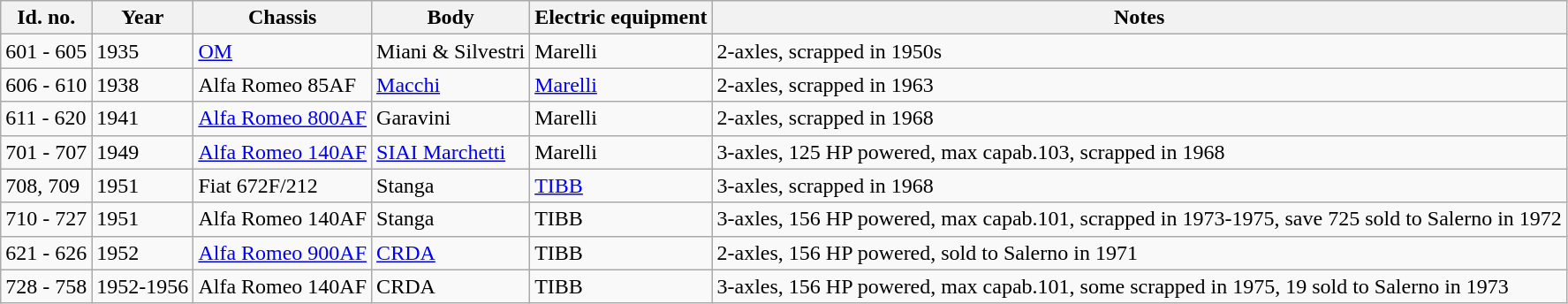<table class="wikitable">
<tr>
<th>Id. no.</th>
<th>Year</th>
<th>Chassis</th>
<th>Body</th>
<th>Electric equipment</th>
<th>Notes</th>
</tr>
<tr>
<td>601 - 605</td>
<td>1935</td>
<td><a href='#'>OM</a></td>
<td>Miani & Silvestri</td>
<td>Marelli</td>
<td>2-axles, scrapped in 1950s</td>
</tr>
<tr>
<td>606 - 610</td>
<td>1938</td>
<td>Alfa Romeo 85AF</td>
<td><a href='#'>Macchi</a></td>
<td><a href='#'>Marelli</a></td>
<td>2-axles, scrapped in 1963</td>
</tr>
<tr>
<td>611 - 620</td>
<td>1941</td>
<td><a href='#'>Alfa Romeo 800AF</a></td>
<td>Garavini</td>
<td>Marelli</td>
<td>2-axles, scrapped in 1968</td>
</tr>
<tr>
<td>701 - 707</td>
<td>1949</td>
<td><a href='#'>Alfa Romeo 140AF</a></td>
<td><a href='#'>SIAI Marchetti</a></td>
<td>Marelli</td>
<td>3-axles, 125 HP powered, max capab.103, scrapped in 1968</td>
</tr>
<tr>
<td>708, 709</td>
<td>1951</td>
<td>Fiat 672F/212</td>
<td>Stanga</td>
<td><a href='#'>TIBB</a></td>
<td>3-axles, scrapped in 1968</td>
</tr>
<tr>
<td>710 - 727</td>
<td>1951</td>
<td>Alfa Romeo 140AF</td>
<td>Stanga</td>
<td>TIBB</td>
<td>3-axles, 156 HP powered, max capab.101, scrapped in 1973-1975, save 725 sold to Salerno in 1972</td>
</tr>
<tr>
<td>621 - 626</td>
<td>1952</td>
<td><a href='#'>Alfa Romeo 900AF</a></td>
<td><a href='#'>CRDA</a></td>
<td>TIBB</td>
<td>2-axles, 156 HP powered, sold to Salerno in 1971</td>
</tr>
<tr>
<td>728 - 758</td>
<td>1952-1956</td>
<td>Alfa Romeo 140AF</td>
<td>CRDA</td>
<td>TIBB</td>
<td>3-axles, 156 HP powered, max capab.101, some scrapped in 1975, 19 sold to Salerno in 1973</td>
</tr>
</table>
